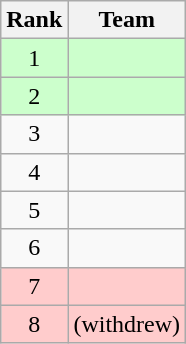<table class=wikitable style="text-align: center;">
<tr>
<th>Rank</th>
<th>Team</th>
</tr>
<tr style="background: #CCFFCC;">
<td>1</td>
<td style="text-align: left;"><strong></strong></td>
</tr>
<tr style="background: #CCFFCC;">
<td>2</td>
<td style="text-align: left;"><strong></strong></td>
</tr>
<tr>
<td>3</td>
<td style="text-align: left;"></td>
</tr>
<tr>
<td>4</td>
<td style="text-align: left;"></td>
</tr>
<tr>
<td>5</td>
<td style="text-align: left;"></td>
</tr>
<tr>
<td>6</td>
<td style="text-align: left;"></td>
</tr>
<tr style="background: #FFCCCC;">
<td>7</td>
<td style="text-align: left;"></td>
</tr>
<tr style="background: #FFCCCC;">
<td>8</td>
<td style="text-align: left;"> (withdrew)</td>
</tr>
</table>
